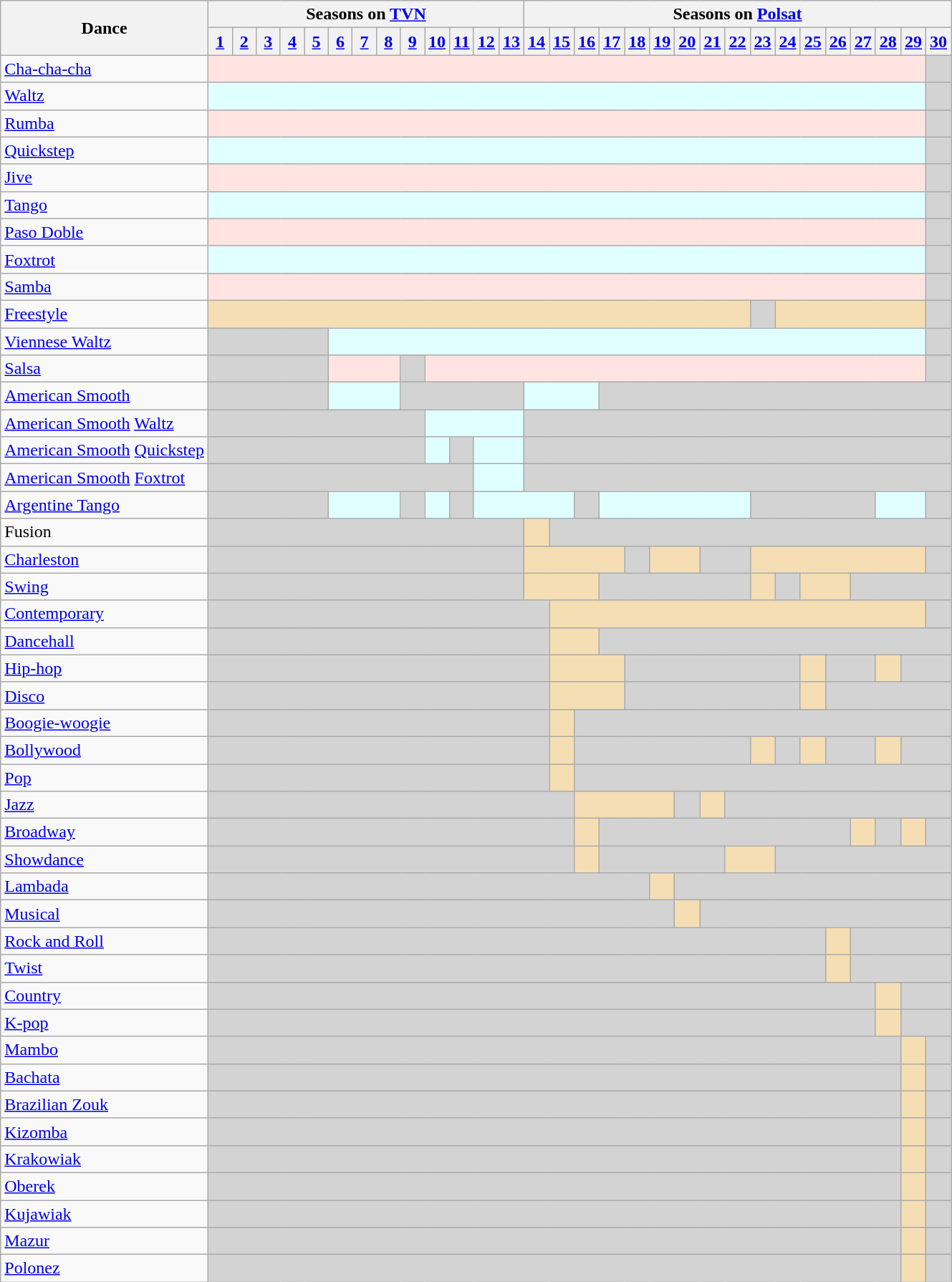<table class="wikitable" style="margin:left; font-size:100%">
<tr>
<th rowspan="2">Dance</th>
<th colspan="13">Seasons on <a href='#'>TVN</a></th>
<th colspan="17">Seasons on <a href='#'>Polsat</a></th>
</tr>
<tr>
<th width="15"><a href='#'>1</a></th>
<th width="15"><a href='#'>2</a></th>
<th width="15"><a href='#'>3</a></th>
<th width="15"><a href='#'>4</a></th>
<th width="15"><a href='#'>5</a></th>
<th width="15"><a href='#'>6</a></th>
<th width="15"><a href='#'>7</a></th>
<th width="15"><a href='#'>8</a></th>
<th width="15"><a href='#'>9</a></th>
<th width="15"><a href='#'>10</a></th>
<th width="15"><a href='#'>11</a></th>
<th width="15"><a href='#'>12</a></th>
<th width="15"><a href='#'>13</a></th>
<th width="15"><a href='#'>14</a></th>
<th width="15"><a href='#'>15</a></th>
<th width="15"><a href='#'>16</a></th>
<th width="15"><a href='#'>17</a></th>
<th width="15"><a href='#'>18</a></th>
<th width="15"><a href='#'>19</a></th>
<th width="15"><a href='#'>20</a></th>
<th width="15"><a href='#'>21</a></th>
<th width="15"><a href='#'>22</a></th>
<th width="15"><a href='#'>23</a></th>
<th width="15"><a href='#'>24</a></th>
<th width="15"><a href='#'>25</a></th>
<th width="15"><a href='#'>26</a></th>
<th width="15"><a href='#'>27</a></th>
<th width="15"><a href='#'>28</a></th>
<th width="15"><a href='#'>29</a></th>
<th width="15"><a href='#'>30</a></th>
</tr>
<tr>
<td><a href='#'>Cha-cha-cha</a></td>
<td colspan="29" style="background:#FFE4E1;"></td>
<td colspan="1" style="background:lightgrey;"></td>
</tr>
<tr>
<td><a href='#'>Waltz</a></td>
<td colspan="29" style="background:#E0FFFF;"></td>
<td colspan="1" style="background:lightgrey;"></td>
</tr>
<tr>
<td><a href='#'>Rumba</a></td>
<td colspan="29" style="background:#FFE4E1;"></td>
<td colspan="1" style="background:lightgrey;"></td>
</tr>
<tr>
<td><a href='#'>Quickstep</a></td>
<td colspan="29" style="background:#E0FFFF;"></td>
<td colspan="1" style="background:lightgrey;"></td>
</tr>
<tr>
<td><a href='#'>Jive</a></td>
<td colspan="29" style="background:#FFE4E1;"></td>
<td colspan="1" style="background:lightgrey;"></td>
</tr>
<tr>
<td><a href='#'>Tango</a></td>
<td colspan="29" style="background:#E0FFFF;"></td>
<td colspan="1" style="background:lightgrey;"></td>
</tr>
<tr>
<td><a href='#'>Paso Doble</a></td>
<td colspan="29" style="background:#FFE4E1;"></td>
<td colspan="1" style="background:lightgrey;"></td>
</tr>
<tr>
<td><a href='#'>Foxtrot</a></td>
<td colspan="29" style="background:#E0FFFF;"></td>
<td colspan="1" style="background:lightgrey;"></td>
</tr>
<tr>
<td><a href='#'>Samba</a></td>
<td colspan="29" style="background:#FFE4E1;"></td>
<td colspan="1" style="background:lightgrey;"></td>
</tr>
<tr>
<td><a href='#'>Freestyle</a></td>
<td colspan="22" style="background:#F5DEB3;"></td>
<td colspan="1" style="background:lightgrey;"></td>
<td colspan="6" style="background:#F5DEB3;"></td>
<td colspan="1" style="background:lightgrey;"></td>
</tr>
<tr>
<td><a href='#'>Viennese Waltz</a></td>
<td colspan="5" style="background:lightgrey;"></td>
<td colspan="24" style="background:#E0FFFF;"></td>
<td colspan="1" style="background:lightgrey;"></td>
</tr>
<tr>
<td><a href='#'>Salsa</a></td>
<td colspan="5" style="background:lightgrey;"></td>
<td colspan="3" style="background:#FFE4E1;"></td>
<td colspan="1" style="background:lightgrey;"></td>
<td colspan="20" style="background:#FFE4E1;"></td>
<td colspan="1" style="background:lightgrey;"></td>
</tr>
<tr>
<td><a href='#'>American Smooth</a></td>
<td colspan="5" style="background:lightgrey;"></td>
<td colspan="3" style="background:#E0FFFF;"></td>
<td colspan="5" style="background:lightgrey;"></td>
<td colspan="3" style="background:#E0FFFF;"></td>
<td colspan="14" style="background:lightgrey;"></td>
</tr>
<tr>
<td><a href='#'>American Smooth</a> <a href='#'>Waltz</a></td>
<td colspan="9" style="background:lightgrey;"></td>
<td colspan="4" style="background:#E0FFFF;"></td>
<td colspan="17" style="background:lightgrey;"></td>
</tr>
<tr>
<td><a href='#'>American Smooth</a> <a href='#'>Quickstep</a></td>
<td colspan="9" style="background:lightgrey;"></td>
<td colspan="1" style="background:#E0FFFF;"></td>
<td colspan="1" style="background:lightgrey;"></td>
<td colspan="2" style="background:#E0FFFF;"></td>
<td colspan="17" style="background:lightgrey;"></td>
</tr>
<tr>
<td><a href='#'>American Smooth</a> <a href='#'>Foxtrot</a></td>
<td colspan="11" style="background:lightgrey;"></td>
<td colspan="2" style="background:#E0FFFF;"></td>
<td colspan="17" style="background:lightgrey;"></td>
</tr>
<tr>
<td><a href='#'>Argentine Tango</a></td>
<td colspan="5" style="background:lightgrey;"></td>
<td colspan="3" style="background:#E0FFFF;"></td>
<td colspan="1" style="background:lightgrey;"></td>
<td colspan="1" style="background:#E0FFFF;"></td>
<td colspan="1" style="background:lightgrey;"></td>
<td colspan="4" style="background:#E0FFFF;"></td>
<td colspan="1" style="background:lightgrey;"></td>
<td colspan="6" style="background:#E0FFFF;"></td>
<td colspan="5" style="background:lightgrey;"></td>
<td colspan="2" style="background:#E0FFFF;"></td>
<td colspan="1" style="background:lightgrey;"></td>
</tr>
<tr>
<td>Fusion</td>
<td colspan="13" style="background:lightgrey;"></td>
<td colspan="1" style="background:#F5DEB3;"></td>
<td colspan="16" style="background:lightgrey;"></td>
</tr>
<tr>
<td><a href='#'>Charleston</a></td>
<td colspan="13" style="background:lightgrey;"></td>
<td colspan="4" style="background:#F5DEB3;"></td>
<td colspan="1" style="background:lightgrey;"></td>
<td colspan="2" style="background:#F5DEB3;"></td>
<td colspan="2" style="background:lightgrey;"></td>
<td colspan="7" style="background:#F5DEB3;"></td>
<td colspan="1" style="background:lightgrey;"></td>
</tr>
<tr>
<td><a href='#'>Swing</a></td>
<td colspan="13" style="background:lightgrey;"></td>
<td colspan="3" style="background:#F5DEB3;"></td>
<td colspan="6" style="background:lightgrey;"></td>
<td colspan="1"style="background:#F5DEB3;"></td>
<td colspan="1" style="background:lightgrey;"></td>
<td colspan="2"style="background:#F5DEB3;"></td>
<td colspan="4" style="background:lightgrey;"></td>
</tr>
<tr>
<td><a href='#'>Contemporary</a></td>
<td colspan="14" style="background:lightgrey;"></td>
<td colspan="15" style="background:#F5DEB3;"></td>
<td colspan="1" style="background:lightgrey;"></td>
</tr>
<tr>
<td><a href='#'>Dancehall</a></td>
<td colspan="14" style="background:lightgrey;"></td>
<td colspan="2" style="background:#F5DEB3;"></td>
<td colspan="14" style="background:lightgrey;"></td>
</tr>
<tr>
<td><a href='#'>Hip-hop</a></td>
<td colspan="14" style="background:lightgrey;"></td>
<td colspan="3" style="background:#F5DEB3;"></td>
<td colspan="7" style="background:lightgrey;"></td>
<td colspan="1" style="background:#F5DEB3;"></td>
<td colspan="2" style="background:lightgrey;"></td>
<td colspan="1" style="background:#F5DEB3;"></td>
<td colspan="2" style="background:lightgrey;"></td>
</tr>
<tr>
<td><a href='#'>Disco</a></td>
<td colspan="14" style="background:lightgrey;"></td>
<td colspan="3" style="background:#F5DEB3;"></td>
<td colspan="7" style="background:lightgrey;"></td>
<td colspan="1" style="background:#F5DEB3;"></td>
<td colspan="5" style="background:lightgrey;"></td>
</tr>
<tr>
<td><a href='#'>Boogie-woogie</a></td>
<td colspan="14" style="background:lightgrey;"></td>
<td colspan="1" style="background:#F5DEB3;"></td>
<td colspan="15" style="background:lightgrey;"></td>
</tr>
<tr>
<td><a href='#'>Bollywood</a></td>
<td colspan="14" style="background:lightgrey;"></td>
<td colspan="1" style="background:#F5DEB3;"></td>
<td colspan="7" style="background:lightgrey;"></td>
<td colspan="1" style="background:#F5DEB3;"></td>
<td colspan="1" style="background:lightgrey;"></td>
<td colspan="1" style="background:#F5DEB3;"></td>
<td colspan="2" style="background:lightgrey;"></td>
<td colspan="1" style="background:#F5DEB3;"></td>
<td colspan="2" style="background:lightgrey;"></td>
</tr>
<tr>
<td><a href='#'>Pop</a></td>
<td colspan="14" style="background:lightgrey;"></td>
<td colspan="1" style="background:#F5DEB3;"></td>
<td colspan="15" style="background:lightgrey;"></td>
</tr>
<tr>
<td><a href='#'>Jazz</a></td>
<td colspan="15" style="background:lightgrey;"></td>
<td colspan="4" style="background:#F5DEB3;"></td>
<td colspan="1" style="background:lightgrey;"></td>
<td colspan="1" style="background:#F5DEB3;"></td>
<td colspan="9" style="background:lightgrey;"></td>
</tr>
<tr>
<td><a href='#'>Broadway</a></td>
<td colspan="15" style="background:lightgrey;"></td>
<td colspan="1" style="background:#F5DEB3;"></td>
<td colspan="10" style="background:lightgrey;"></td>
<td colspan="1" style="background:#F5DEB3;"></td>
<td colspan="1" style="background:lightgrey;"></td>
<td colspan="1" style="background:#F5DEB3;"></td>
<td colspan="1" style="background:lightgrey;"></td>
</tr>
<tr>
<td><a href='#'>Showdance</a></td>
<td colspan="15" style="background:lightgrey;"></td>
<td colspan="1" style="background:#F5DEB3;"></td>
<td colspan="5" style="background:lightgrey;"></td>
<td colspan="2" style="background:#F5DEB3;"></td>
<td colspan="7" style="background:lightgrey;"></td>
</tr>
<tr>
<td><a href='#'>Lambada</a></td>
<td colspan="18" style="background:lightgrey;"></td>
<td colspan="1" style="background:#F5DEB3;"></td>
<td colspan="11" style="background:lightgrey;"></td>
</tr>
<tr>
<td><a href='#'>Musical</a></td>
<td colspan="19" style="background:lightgrey;"></td>
<td colspan="1" style="background:#F5DEB3;"></td>
<td colspan="10" style="background:lightgrey;"></td>
</tr>
<tr>
<td><a href='#'>Rock and Roll</a></td>
<td colspan="25" style="background:lightgrey;"></td>
<td colspan="1" style="background:#F5DEB3;"></td>
<td colspan="4" style="background:lightgrey;"></td>
</tr>
<tr>
<td><a href='#'>Twist</a></td>
<td colspan="25" style="background:lightgrey;"></td>
<td colspan="1" style="background:#F5DEB3;"></td>
<td colspan="4" style="background:lightgrey;"></td>
</tr>
<tr>
<td><a href='#'>Country</a></td>
<td colspan="27" style="background:lightgrey;"></td>
<td colspan="1" style="background:#F5DEB3;"></td>
<td colspan="2" style="background:lightgrey;"></td>
</tr>
<tr>
<td><a href='#'>K-pop</a></td>
<td colspan="27" style="background:lightgrey;"></td>
<td colspan="1" style="background:#F5DEB3;"></td>
<td colspan="2" style="background:lightgrey;"></td>
</tr>
<tr>
<td><a href='#'>Mambo</a></td>
<td colspan="28" style="background:lightgrey;"></td>
<td colspan="1" style="background:#F5DEB3;"></td>
<td colspan="1" style="background:lightgrey;"></td>
</tr>
<tr>
<td><a href='#'>Bachata</a></td>
<td colspan="28" style="background:lightgrey;"></td>
<td colspan="1" style="background:#F5DEB3;"></td>
<td colspan="1" style="background:lightgrey;"></td>
</tr>
<tr>
<td><a href='#'>Brazilian Zouk</a></td>
<td colspan="28" style="background:lightgrey;"></td>
<td colspan="1" style="background:#F5DEB3;"></td>
<td colspan="1" style="background:lightgrey;"></td>
</tr>
<tr>
<td><a href='#'>Kizomba</a></td>
<td colspan="28" style="background:lightgrey;"></td>
<td colspan="1" style="background:#F5DEB3;"></td>
<td colspan="1" style="background:lightgrey;"></td>
</tr>
<tr>
<td><a href='#'>Krakowiak</a></td>
<td colspan="28" style="background:lightgrey;"></td>
<td colspan="1" style="background:#F5DEB3;"></td>
<td colspan="1" style="background:lightgrey;"></td>
</tr>
<tr>
<td><a href='#'>Oberek</a></td>
<td colspan="28" style="background:lightgrey;"></td>
<td colspan="1" style="background:#F5DEB3;"></td>
<td colspan="1" style="background:lightgrey;"></td>
</tr>
<tr>
<td><a href='#'>Kujawiak</a></td>
<td colspan="28" style="background:lightgrey;"></td>
<td colspan="1" style="background:#F5DEB3;"></td>
<td colspan="1" style="background:lightgrey;"></td>
</tr>
<tr>
<td><a href='#'>Mazur</a></td>
<td colspan="28" style="background:lightgrey;"></td>
<td colspan="1" style="background:#F5DEB3;"></td>
<td colspan="1" style="background:lightgrey;"></td>
</tr>
<tr>
<td><a href='#'>Polonez</a></td>
<td colspan="28" style="background:lightgrey;"></td>
<td colspan="1" style="background:#F5DEB3;"></td>
<td colspan="1" style="background:lightgrey;"></td>
</tr>
</table>
